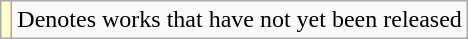<table class="wikitable">
<tr>
<td style="background:#FFFFCC;"></td>
<td>Denotes works that have not yet been released</td>
</tr>
</table>
